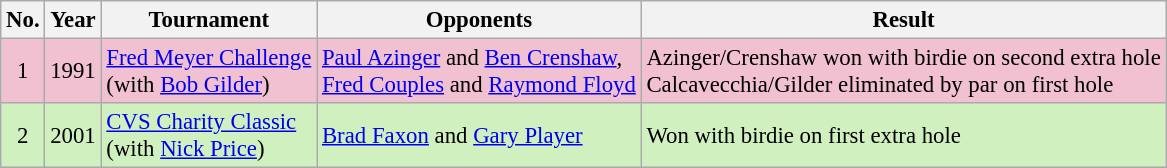<table class="wikitable" style="font-size:95%;">
<tr>
<th>No.</th>
<th>Year</th>
<th>Tournament</th>
<th>Opponents</th>
<th>Result</th>
</tr>
<tr style="background:#F2C1D1;">
<td align=center>1</td>
<td>1991</td>
<td><a href='#'>Fred Meyer Challenge</a><br>(with  <a href='#'>Bob Gilder</a>)</td>
<td> <a href='#'>Paul Azinger</a> and  <a href='#'>Ben Crenshaw</a>,<br> <a href='#'>Fred Couples</a> and  <a href='#'>Raymond Floyd</a></td>
<td>Azinger/Crenshaw won with birdie on second extra hole<br>Calcavecchia/Gilder eliminated by par on first hole</td>
</tr>
<tr style="background:#D0F0C0;">
<td align=center>2</td>
<td>2001</td>
<td><a href='#'>CVS Charity Classic</a><br>(with  <a href='#'>Nick Price</a>)</td>
<td> <a href='#'>Brad Faxon</a> and  <a href='#'>Gary Player</a></td>
<td>Won with birdie on first extra hole</td>
</tr>
</table>
